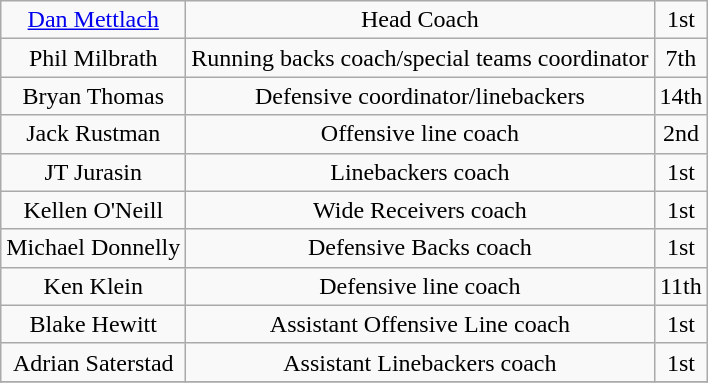<table class="wikitable">
<tr align="center">
<td><a href='#'>Dan Mettlach</a></td>
<td>Head Coach</td>
<td>1st</td>
</tr>
<tr align="center">
<td>Phil Milbrath</td>
<td>Running backs coach/special teams coordinator</td>
<td>7th</td>
</tr>
<tr align="center">
<td>Bryan Thomas</td>
<td>Defensive coordinator/linebackers</td>
<td>14th</td>
</tr>
<tr align="center">
<td>Jack Rustman</td>
<td>Offensive line coach</td>
<td>2nd</td>
</tr>
<tr align="center">
<td>JT Jurasin</td>
<td>Linebackers coach</td>
<td>1st</td>
</tr>
<tr align="center">
<td>Kellen O'Neill</td>
<td>Wide Receivers coach</td>
<td>1st</td>
</tr>
<tr align="center">
<td>Michael Donnelly</td>
<td>Defensive Backs coach</td>
<td>1st</td>
</tr>
<tr align="center">
<td>Ken Klein</td>
<td>Defensive line coach</td>
<td>11th</td>
</tr>
<tr align="center">
<td>Blake Hewitt</td>
<td>Assistant Offensive Line coach</td>
<td>1st</td>
</tr>
<tr align="center">
<td>Adrian Saterstad</td>
<td>Assistant Linebackers coach</td>
<td>1st</td>
</tr>
<tr align="center">
</tr>
</table>
